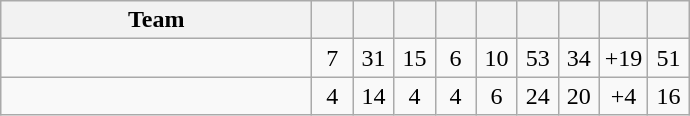<table class="wikitable sortable" style="text-align:center">
<tr>
<th width=200>Team</th>
<th width=20></th>
<th width=20></th>
<th width=20></th>
<th width=20></th>
<th width=20></th>
<th width=20></th>
<th width=20></th>
<th width=20></th>
<th width=20></th>
</tr>
<tr>
<td align=left> </td>
<td>7</td>
<td>31</td>
<td>15</td>
<td>6</td>
<td>10</td>
<td>53</td>
<td>34</td>
<td>+19</td>
<td>51</td>
</tr>
<tr>
<td align=left> </td>
<td>4</td>
<td>14</td>
<td>4</td>
<td>4</td>
<td>6</td>
<td>24</td>
<td>20</td>
<td>+4</td>
<td>16</td>
</tr>
</table>
